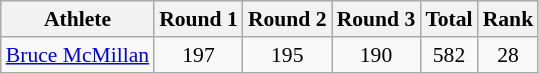<table class="wikitable" style="font-size:90%">
<tr>
<th>Athlete</th>
<th>Round 1</th>
<th>Round 2</th>
<th>Round 3</th>
<th>Total</th>
<th>Rank</th>
</tr>
<tr align=center>
<td align=left><a href='#'>Bruce McMillan</a></td>
<td>197</td>
<td>195</td>
<td>190</td>
<td>582</td>
<td>28</td>
</tr>
</table>
